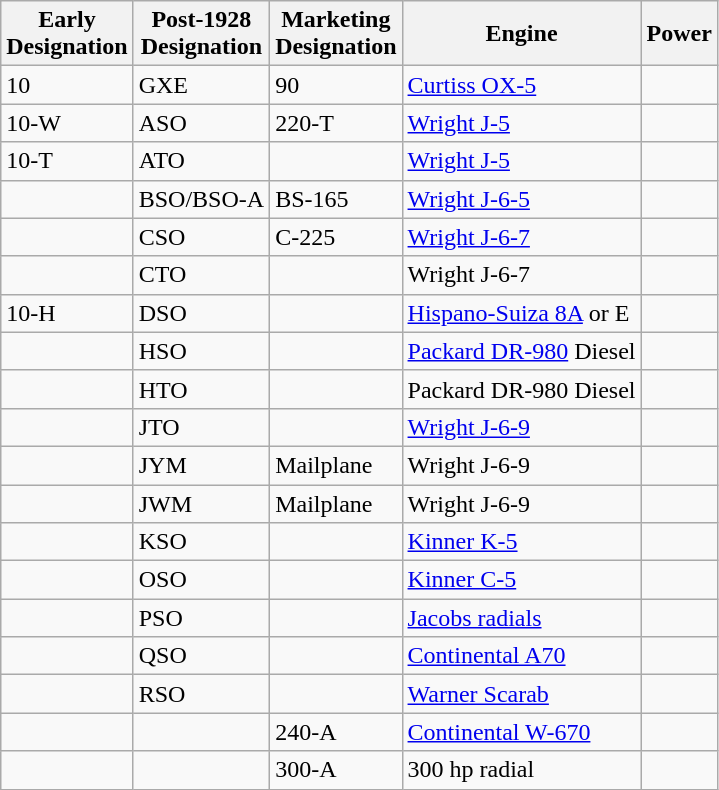<table class="wikitable">
<tr>
<th>Early<br>Designation</th>
<th>Post-1928<br>Designation</th>
<th>Marketing<br>Designation</th>
<th>Engine</th>
<th>Power</th>
</tr>
<tr>
<td>10</td>
<td>GXE</td>
<td>90</td>
<td><a href='#'>Curtiss OX-5</a></td>
<td></td>
</tr>
<tr>
<td>10-W</td>
<td>ASO</td>
<td>220-T</td>
<td><a href='#'>Wright J-5</a></td>
<td></td>
</tr>
<tr>
<td>10-T</td>
<td>ATO</td>
<td></td>
<td><a href='#'>Wright J-5</a></td>
<td></td>
</tr>
<tr>
<td></td>
<td>BSO/BSO-A</td>
<td>BS-165</td>
<td><a href='#'>Wright J-6-5</a></td>
<td></td>
</tr>
<tr>
<td></td>
<td>CSO</td>
<td>C-225</td>
<td><a href='#'>Wright J-6-7</a></td>
<td></td>
</tr>
<tr>
<td></td>
<td>CTO</td>
<td></td>
<td>Wright J-6-7</td>
<td></td>
</tr>
<tr>
<td>10-H</td>
<td>DSO</td>
<td></td>
<td><a href='#'>Hispano-Suiza 8A</a> or E</td>
<td></td>
</tr>
<tr>
<td></td>
<td>HSO</td>
<td></td>
<td><a href='#'>Packard DR-980</a> Diesel</td>
<td></td>
</tr>
<tr>
<td></td>
<td>HTO</td>
<td></td>
<td>Packard DR-980 Diesel</td>
<td></td>
</tr>
<tr>
<td></td>
<td>JTO</td>
<td></td>
<td><a href='#'>Wright J-6-9</a></td>
<td></td>
</tr>
<tr>
<td></td>
<td>JYM</td>
<td>Mailplane</td>
<td>Wright J-6-9</td>
<td></td>
</tr>
<tr>
<td></td>
<td>JWM</td>
<td>Mailplane</td>
<td>Wright J-6-9</td>
<td></td>
</tr>
<tr>
<td></td>
<td>KSO</td>
<td></td>
<td><a href='#'>Kinner K-5</a></td>
<td></td>
</tr>
<tr>
<td></td>
<td>OSO</td>
<td></td>
<td><a href='#'>Kinner C-5</a></td>
<td></td>
</tr>
<tr>
<td></td>
<td>PSO</td>
<td></td>
<td><a href='#'>Jacobs radials</a></td>
<td></td>
</tr>
<tr>
<td></td>
<td>QSO</td>
<td></td>
<td><a href='#'>Continental A70</a></td>
<td></td>
</tr>
<tr>
<td></td>
<td>RSO</td>
<td></td>
<td><a href='#'>Warner Scarab</a></td>
<td></td>
</tr>
<tr>
<td></td>
<td></td>
<td>240-A</td>
<td><a href='#'>Continental W-670</a></td>
<td></td>
</tr>
<tr>
<td></td>
<td></td>
<td>300-A</td>
<td>300 hp radial</td>
<td></td>
</tr>
</table>
